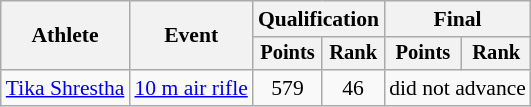<table class="wikitable" style="font-size:90%">
<tr>
<th rowspan="2">Athlete</th>
<th rowspan="2">Event</th>
<th colspan=2>Qualification</th>
<th colspan=2>Final</th>
</tr>
<tr style="font-size:95%">
<th>Points</th>
<th>Rank</th>
<th>Points</th>
<th>Rank</th>
</tr>
<tr align=center>
<td align=left><a href='#'>Tika Shrestha</a></td>
<td align=left><a href='#'>10 m air rifle</a></td>
<td>579</td>
<td>46</td>
<td colspan=2>did not advance</td>
</tr>
</table>
